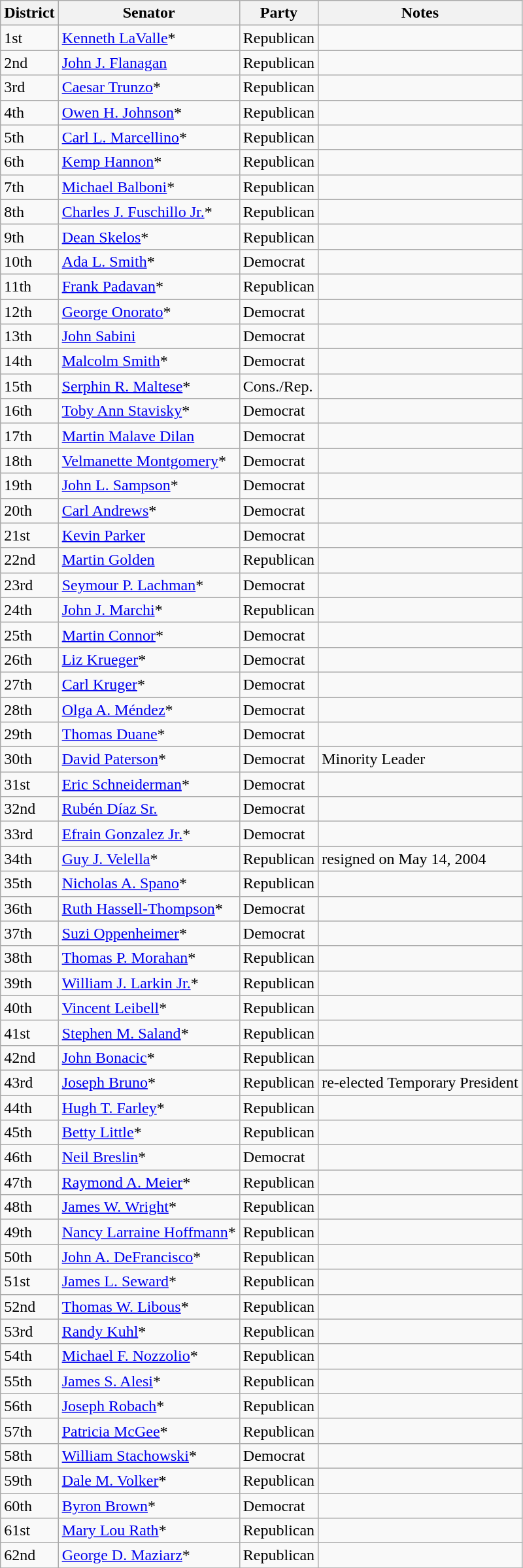<table class=wikitable>
<tr>
<th>District</th>
<th>Senator</th>
<th>Party</th>
<th>Notes</th>
</tr>
<tr>
<td>1st</td>
<td><a href='#'>Kenneth LaValle</a>*</td>
<td>Republican</td>
<td></td>
</tr>
<tr>
<td>2nd</td>
<td><a href='#'>John J. Flanagan</a></td>
<td>Republican</td>
<td></td>
</tr>
<tr>
<td>3rd</td>
<td><a href='#'>Caesar Trunzo</a>*</td>
<td>Republican</td>
<td></td>
</tr>
<tr>
<td>4th</td>
<td><a href='#'>Owen H. Johnson</a>*</td>
<td>Republican</td>
<td></td>
</tr>
<tr>
<td>5th</td>
<td><a href='#'>Carl L. Marcellino</a>*</td>
<td>Republican</td>
<td></td>
</tr>
<tr>
<td>6th</td>
<td><a href='#'>Kemp Hannon</a>*</td>
<td>Republican</td>
<td></td>
</tr>
<tr>
<td>7th</td>
<td><a href='#'>Michael Balboni</a>*</td>
<td>Republican</td>
<td></td>
</tr>
<tr>
<td>8th</td>
<td><a href='#'>Charles J. Fuschillo Jr.</a>*</td>
<td>Republican</td>
<td></td>
</tr>
<tr>
<td>9th</td>
<td><a href='#'>Dean Skelos</a>*</td>
<td>Republican</td>
<td></td>
</tr>
<tr>
<td>10th</td>
<td><a href='#'>Ada L. Smith</a>*</td>
<td>Democrat</td>
<td></td>
</tr>
<tr>
<td>11th</td>
<td><a href='#'>Frank Padavan</a>*</td>
<td>Republican</td>
<td></td>
</tr>
<tr>
<td>12th</td>
<td><a href='#'>George Onorato</a>*</td>
<td>Democrat</td>
<td></td>
</tr>
<tr>
<td>13th</td>
<td><a href='#'>John Sabini</a></td>
<td>Democrat</td>
<td></td>
</tr>
<tr>
<td>14th</td>
<td><a href='#'>Malcolm Smith</a>*</td>
<td>Democrat</td>
<td></td>
</tr>
<tr>
<td>15th</td>
<td><a href='#'>Serphin R. Maltese</a>*</td>
<td>Cons./Rep.</td>
<td></td>
</tr>
<tr>
<td>16th</td>
<td><a href='#'>Toby Ann Stavisky</a>*</td>
<td>Democrat</td>
<td></td>
</tr>
<tr>
<td>17th</td>
<td><a href='#'>Martin Malave Dilan</a></td>
<td>Democrat</td>
<td></td>
</tr>
<tr>
<td>18th</td>
<td><a href='#'>Velmanette Montgomery</a>*</td>
<td>Democrat</td>
<td></td>
</tr>
<tr>
<td>19th</td>
<td><a href='#'>John L. Sampson</a>*</td>
<td>Democrat</td>
<td></td>
</tr>
<tr>
<td>20th</td>
<td><a href='#'>Carl Andrews</a>*</td>
<td>Democrat</td>
<td></td>
</tr>
<tr>
<td>21st</td>
<td><a href='#'>Kevin Parker</a></td>
<td>Democrat</td>
<td></td>
</tr>
<tr>
<td>22nd</td>
<td><a href='#'>Martin Golden</a></td>
<td>Republican</td>
<td></td>
</tr>
<tr>
<td>23rd</td>
<td><a href='#'>Seymour P. Lachman</a>*</td>
<td>Democrat</td>
<td></td>
</tr>
<tr>
<td>24th</td>
<td><a href='#'>John J. Marchi</a>*</td>
<td>Republican</td>
<td></td>
</tr>
<tr>
<td>25th</td>
<td><a href='#'>Martin Connor</a>*</td>
<td>Democrat</td>
<td></td>
</tr>
<tr>
<td>26th</td>
<td><a href='#'>Liz Krueger</a>*</td>
<td>Democrat</td>
<td></td>
</tr>
<tr>
<td>27th</td>
<td><a href='#'>Carl Kruger</a>*</td>
<td>Democrat</td>
<td></td>
</tr>
<tr>
<td>28th</td>
<td><a href='#'>Olga A. Méndez</a>*</td>
<td>Democrat</td>
<td></td>
</tr>
<tr>
<td>29th</td>
<td><a href='#'>Thomas Duane</a>*</td>
<td>Democrat</td>
<td></td>
</tr>
<tr>
<td>30th</td>
<td><a href='#'>David Paterson</a>*</td>
<td>Democrat</td>
<td>Minority Leader</td>
</tr>
<tr>
<td>31st</td>
<td><a href='#'>Eric Schneiderman</a>*</td>
<td>Democrat</td>
<td></td>
</tr>
<tr>
<td>32nd</td>
<td><a href='#'>Rubén Díaz Sr.</a></td>
<td>Democrat</td>
<td></td>
</tr>
<tr>
<td>33rd</td>
<td><a href='#'>Efrain Gonzalez Jr.</a>*</td>
<td>Democrat</td>
<td></td>
</tr>
<tr>
<td>34th</td>
<td><a href='#'>Guy J. Velella</a>*</td>
<td>Republican</td>
<td>resigned on May 14, 2004</td>
</tr>
<tr>
<td>35th</td>
<td><a href='#'>Nicholas A. Spano</a>*</td>
<td>Republican</td>
<td></td>
</tr>
<tr>
<td>36th</td>
<td><a href='#'>Ruth Hassell-Thompson</a>*</td>
<td>Democrat</td>
<td></td>
</tr>
<tr>
<td>37th</td>
<td><a href='#'>Suzi Oppenheimer</a>*</td>
<td>Democrat</td>
<td></td>
</tr>
<tr>
<td>38th</td>
<td><a href='#'>Thomas P. Morahan</a>*</td>
<td>Republican</td>
<td></td>
</tr>
<tr>
<td>39th</td>
<td><a href='#'>William J. Larkin Jr.</a>*</td>
<td>Republican</td>
<td></td>
</tr>
<tr>
<td>40th</td>
<td><a href='#'>Vincent Leibell</a>*</td>
<td>Republican</td>
<td></td>
</tr>
<tr>
<td>41st</td>
<td><a href='#'>Stephen M. Saland</a>*</td>
<td>Republican</td>
<td></td>
</tr>
<tr>
<td>42nd</td>
<td><a href='#'>John Bonacic</a>*</td>
<td>Republican</td>
<td></td>
</tr>
<tr>
<td>43rd</td>
<td><a href='#'>Joseph Bruno</a>*</td>
<td>Republican</td>
<td>re-elected Temporary President</td>
</tr>
<tr>
<td>44th</td>
<td><a href='#'>Hugh T. Farley</a>*</td>
<td>Republican</td>
<td></td>
</tr>
<tr>
<td>45th</td>
<td><a href='#'>Betty Little</a>*</td>
<td>Republican</td>
<td></td>
</tr>
<tr>
<td>46th</td>
<td><a href='#'>Neil Breslin</a>*</td>
<td>Democrat</td>
<td></td>
</tr>
<tr>
<td>47th</td>
<td><a href='#'>Raymond A. Meier</a>*</td>
<td>Republican</td>
<td></td>
</tr>
<tr>
<td>48th</td>
<td><a href='#'>James W. Wright</a>*</td>
<td>Republican</td>
<td></td>
</tr>
<tr>
<td>49th</td>
<td><a href='#'>Nancy Larraine Hoffmann</a>*</td>
<td>Republican</td>
<td></td>
</tr>
<tr>
<td>50th</td>
<td><a href='#'>John A. DeFrancisco</a>*</td>
<td>Republican</td>
<td></td>
</tr>
<tr>
<td>51st</td>
<td><a href='#'>James L. Seward</a>*</td>
<td>Republican</td>
<td></td>
</tr>
<tr>
<td>52nd</td>
<td><a href='#'>Thomas W. Libous</a>*</td>
<td>Republican</td>
<td></td>
</tr>
<tr>
<td>53rd</td>
<td><a href='#'>Randy Kuhl</a>*</td>
<td>Republican</td>
<td></td>
</tr>
<tr>
<td>54th</td>
<td><a href='#'>Michael F. Nozzolio</a>*</td>
<td>Republican</td>
<td></td>
</tr>
<tr>
<td>55th</td>
<td><a href='#'>James S. Alesi</a>*</td>
<td>Republican</td>
<td></td>
</tr>
<tr>
<td>56th</td>
<td><a href='#'>Joseph Robach</a>*</td>
<td>Republican</td>
<td></td>
</tr>
<tr>
<td>57th</td>
<td><a href='#'>Patricia McGee</a>*</td>
<td>Republican</td>
<td></td>
</tr>
<tr>
<td>58th</td>
<td><a href='#'>William Stachowski</a>*</td>
<td>Democrat</td>
<td></td>
</tr>
<tr>
<td>59th</td>
<td><a href='#'>Dale M. Volker</a>*</td>
<td>Republican</td>
<td></td>
</tr>
<tr>
<td>60th</td>
<td><a href='#'>Byron Brown</a>*</td>
<td>Democrat</td>
<td></td>
</tr>
<tr>
<td>61st</td>
<td><a href='#'>Mary Lou Rath</a>*</td>
<td>Republican</td>
<td></td>
</tr>
<tr>
<td>62nd</td>
<td><a href='#'>George D. Maziarz</a>*</td>
<td>Republican</td>
<td></td>
</tr>
<tr>
</tr>
</table>
